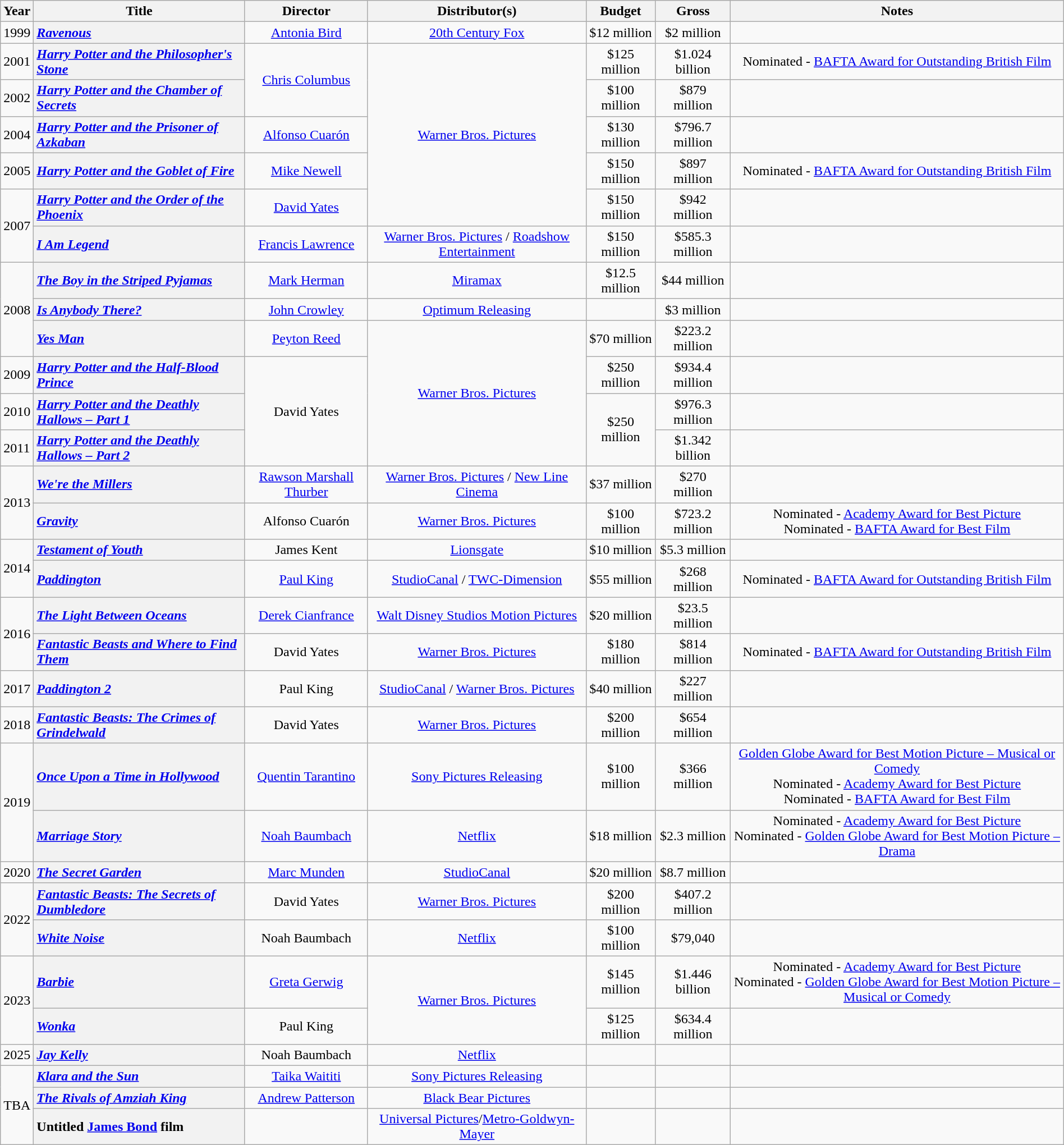<table class="wikitable sortable plainrowheaders" style="text-align:center; width:100%;">
<tr>
<th>Year</th>
<th>Title</th>
<th>Director</th>
<th>Distributor(s)</th>
<th>Budget</th>
<th>Gross</th>
<th>Notes</th>
</tr>
<tr>
<td style="text-align:left">1999</td>
<th scope="row" style="text-align:left"><em><a href='#'>Ravenous</a></em></th>
<td><a href='#'>Antonia Bird</a></td>
<td><a href='#'>20th Century Fox</a></td>
<td>$12 million</td>
<td>$2 million</td>
<td></td>
</tr>
<tr>
<td style="text-align:left">2001</td>
<th scope="row" style="text-align:left"><em><a href='#'>Harry Potter and the Philosopher's Stone</a></em></th>
<td rowspan="2"><a href='#'>Chris Columbus</a></td>
<td rowspan="5"><a href='#'>Warner Bros. Pictures</a></td>
<td>$125 million</td>
<td>$1.024 billion</td>
<td>Nominated - <a href='#'>BAFTA Award for Outstanding British Film</a></td>
</tr>
<tr>
<td style="text-align:left">2002</td>
<th scope="row" style="text-align:left"><em><a href='#'>Harry Potter and the Chamber of Secrets</a></em></th>
<td>$100 million</td>
<td>$879 million</td>
<td></td>
</tr>
<tr>
<td style="text-align:left">2004</td>
<th scope="row" style="text-align:left"><em><a href='#'>Harry Potter and the Prisoner of Azkaban</a></em></th>
<td><a href='#'>Alfonso Cuarón</a></td>
<td>$130 million</td>
<td>$796.7 million</td>
<td></td>
</tr>
<tr>
<td style="text-align:left">2005</td>
<th scope="row" style="text-align:left"><em><a href='#'>Harry Potter and the Goblet of Fire</a></em></th>
<td><a href='#'>Mike Newell</a></td>
<td>$150 million</td>
<td>$897 million</td>
<td>Nominated - <a href='#'>BAFTA Award for Outstanding British Film</a></td>
</tr>
<tr>
<td style="text-align:left" rowspan="2">2007</td>
<th scope="row" style="text-align:left"><em><a href='#'>Harry Potter and the Order of the Phoenix</a></em></th>
<td><a href='#'>David Yates</a></td>
<td>$150 million</td>
<td>$942 million</td>
<td></td>
</tr>
<tr>
<th scope="row" style="text-align:left"><em><a href='#'>I Am Legend</a></em></th>
<td><a href='#'>Francis Lawrence</a></td>
<td><a href='#'>Warner Bros. Pictures</a> / <a href='#'>Roadshow Entertainment</a></td>
<td>$150 million</td>
<td>$585.3 million</td>
<td></td>
</tr>
<tr>
<td style="text-align:left" rowspan="3">2008</td>
<th scope="row" style="text-align:left"><em><a href='#'>The Boy in the Striped Pyjamas</a></em></th>
<td><a href='#'>Mark Herman</a></td>
<td><a href='#'>Miramax</a></td>
<td>$12.5 million</td>
<td>$44 million</td>
<td></td>
</tr>
<tr>
<th scope="row" style="text-align:left"><em><a href='#'>Is Anybody There?</a></em></th>
<td><a href='#'>John Crowley</a></td>
<td><a href='#'>Optimum Releasing</a></td>
<td></td>
<td>$3 million</td>
<td></td>
</tr>
<tr>
<th scope="row" style="text-align:left"><em><a href='#'>Yes Man</a></em></th>
<td><a href='#'>Peyton Reed</a></td>
<td rowspan="4"><a href='#'>Warner Bros. Pictures</a></td>
<td>$70 million</td>
<td>$223.2 million</td>
<td></td>
</tr>
<tr>
<td style="text-align:left">2009</td>
<th scope="row" style="text-align:left"><em><a href='#'>Harry Potter and the Half-Blood Prince</a></em></th>
<td rowspan="3">David Yates</td>
<td>$250 million</td>
<td>$934.4 million</td>
<td></td>
</tr>
<tr>
<td style="text-align:left">2010</td>
<th scope="row" style="text-align:left"><em><a href='#'>Harry Potter and the Deathly Hallows&nbsp;– Part 1</a></em></th>
<td rowspan=2>$250 million</td>
<td>$976.3 million</td>
<td></td>
</tr>
<tr>
<td style="text-align:left">2011</td>
<th scope="row" style="text-align:left"><em><a href='#'>Harry Potter and the Deathly Hallows&nbsp;– Part 2</a></em></th>
<td>$1.342 billion</td>
<td></td>
</tr>
<tr>
<td style="text-align:left" rowspan="2">2013</td>
<th scope="row" style="text-align:left"><em><a href='#'>We're the Millers</a></em></th>
<td><a href='#'>Rawson Marshall Thurber</a></td>
<td><a href='#'>Warner Bros. Pictures</a> / <a href='#'>New Line Cinema</a></td>
<td>$37 million</td>
<td>$270 million</td>
<td></td>
</tr>
<tr>
<th scope="row" style="text-align:left"><em><a href='#'>Gravity</a></em></th>
<td>Alfonso Cuarón</td>
<td><a href='#'>Warner Bros. Pictures</a></td>
<td>$100 million</td>
<td>$723.2 million</td>
<td>Nominated - <a href='#'>Academy Award for Best Picture</a><br>Nominated - <a href='#'>BAFTA Award for Best Film</a></td>
</tr>
<tr>
<td style="text-align:left" rowspan="2">2014</td>
<th scope="row" style="text-align:left"><em><a href='#'>Testament of Youth</a></em></th>
<td>James Kent</td>
<td><a href='#'>Lionsgate</a></td>
<td>$10 million</td>
<td>$5.3 million</td>
<td></td>
</tr>
<tr>
<th scope="row" style="text-align:left"><em><a href='#'>Paddington</a></em></th>
<td><a href='#'>Paul King</a></td>
<td><a href='#'>StudioCanal</a> / <a href='#'>TWC-Dimension</a></td>
<td>$55 million</td>
<td>$268 million</td>
<td>Nominated - <a href='#'>BAFTA Award for Outstanding British Film</a></td>
</tr>
<tr>
<td style="text-align:left" rowspan="2">2016</td>
<th scope="row" style="text-align:left"><em><a href='#'>The Light Between Oceans</a></em></th>
<td><a href='#'>Derek Cianfrance</a></td>
<td><a href='#'>Walt Disney Studios Motion Pictures</a></td>
<td>$20 million</td>
<td>$23.5 million</td>
<td></td>
</tr>
<tr>
<th scope="row" style="text-align:left"><em><a href='#'>Fantastic Beasts and Where to Find Them</a></em></th>
<td>David Yates</td>
<td><a href='#'>Warner Bros. Pictures</a></td>
<td>$180 million</td>
<td>$814 million</td>
<td>Nominated - <a href='#'>BAFTA Award for Outstanding British Film</a></td>
</tr>
<tr>
<td style="text-align:left" rowspan="1">2017</td>
<th scope="row" style="text-align:left"><em><a href='#'>Paddington 2</a></em></th>
<td>Paul King</td>
<td><a href='#'>StudioCanal</a> / <a href='#'>Warner Bros. Pictures</a></td>
<td>$40 million</td>
<td>$227 million</td>
<td></td>
</tr>
<tr>
<td style="text-align:left">2018</td>
<th scope="row" style="text-align:left"><em><a href='#'>Fantastic Beasts: The Crimes of Grindelwald</a></em></th>
<td>David Yates</td>
<td><a href='#'>Warner Bros. Pictures</a></td>
<td>$200 million</td>
<td>$654 million</td>
<td></td>
</tr>
<tr>
<td style="text-align:left" rowspan="2">2019</td>
<th scope="row" style="text-align:left"><em><a href='#'>Once Upon a Time in Hollywood</a></em></th>
<td><a href='#'>Quentin Tarantino</a></td>
<td><a href='#'>Sony Pictures Releasing</a></td>
<td>$100 million</td>
<td>$366 million</td>
<td><a href='#'>Golden Globe Award for Best Motion Picture – Musical or Comedy</a><br>Nominated - <a href='#'>Academy Award for Best Picture</a><br>Nominated - <a href='#'>BAFTA Award for Best Film</a></td>
</tr>
<tr>
<th scope="row" style="text-align:left"><em><a href='#'>Marriage Story</a></em></th>
<td><a href='#'>Noah Baumbach</a></td>
<td><a href='#'>Netflix</a></td>
<td>$18 million</td>
<td>$2.3 million</td>
<td>Nominated - <a href='#'>Academy Award for Best Picture</a><br>Nominated - <a href='#'>Golden Globe Award for Best Motion Picture – Drama</a></td>
</tr>
<tr>
<td style="text-align:left" rowspan="1">2020</td>
<th scope="row" style="text-align:left"><em><a href='#'>The Secret Garden</a></em></th>
<td><a href='#'>Marc Munden</a></td>
<td><a href='#'>StudioCanal</a></td>
<td>$20 million</td>
<td>$8.7 million</td>
<td></td>
</tr>
<tr>
<td style="text-align:left" rowspan="2">2022</td>
<th scope="row" style="text-align:left"><em><a href='#'>Fantastic Beasts: The Secrets of Dumbledore</a></em></th>
<td>David Yates</td>
<td><a href='#'>Warner Bros. Pictures</a></td>
<td>$200 million</td>
<td>$407.2 million</td>
<td></td>
</tr>
<tr>
<th scope="row" style="text-align:left"><em><a href='#'>White Noise</a></em></th>
<td>Noah Baumbach</td>
<td><a href='#'>Netflix</a></td>
<td>$100 million</td>
<td>$79,040</td>
<td></td>
</tr>
<tr>
<td style="text-align:left" rowspan="2">2023</td>
<th scope="row" style="text-align:left"><em><a href='#'>Barbie</a></em></th>
<td><a href='#'>Greta Gerwig</a></td>
<td rowspan="2"><a href='#'>Warner Bros. Pictures</a></td>
<td>$145 million</td>
<td>$1.446 billion</td>
<td>Nominated - <a href='#'>Academy Award for Best Picture</a><br>Nominated - <a href='#'>Golden Globe Award for Best Motion Picture – Musical or Comedy</a></td>
</tr>
<tr>
<th scope="row" style="text-align:left"><em><a href='#'>Wonka</a></em></th>
<td>Paul King</td>
<td>$125 million</td>
<td>$634.4 million</td>
<td></td>
</tr>
<tr>
<td style="text-align:left">2025</td>
<th scope="row" style="text-align:left"><em><a href='#'>Jay Kelly</a></em></th>
<td>Noah Baumbach</td>
<td><a href='#'>Netflix</a></td>
<td></td>
<td></td>
<td></td>
</tr>
<tr>
<td rowspan="3" style="text-align:left">TBA</td>
<th scope="row" style="text-align:left"><em><a href='#'>Klara and the Sun</a></em></th>
<td><a href='#'>Taika Waititi</a></td>
<td><a href='#'>Sony Pictures Releasing</a></td>
<td></td>
<td></td>
<td></td>
</tr>
<tr>
<th scope="row" style="text-align:left"><em><a href='#'>The Rivals of Amziah King</a></em></th>
<td><a href='#'>Andrew Patterson</a></td>
<td><a href='#'>Black Bear Pictures</a></td>
<td></td>
<td></td>
<td></td>
</tr>
<tr>
<th style="text-align: left;">Untitled <a href='#'>James Bond</a> film</th>
<td></td>
<td><a href='#'>Universal Pictures</a>/<a href='#'>Metro-Goldwyn-Mayer</a></td>
<td></td>
<td></td>
<td></td>
</tr>
</table>
